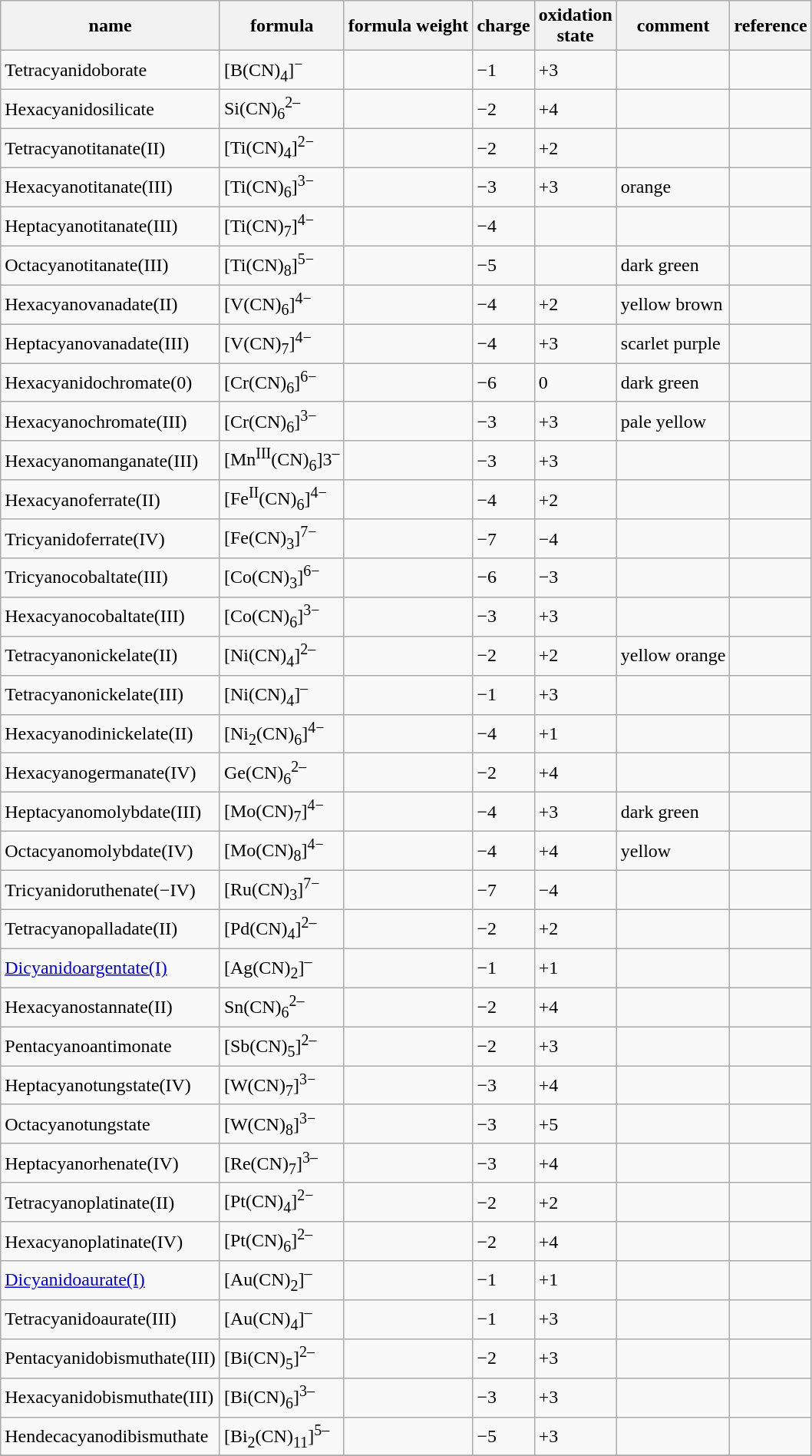<table class="wikitable">
<tr>
<th>name</th>
<th>formula</th>
<th>formula weight</th>
<th>charge</th>
<th>oxidation<br>state</th>
<th>comment</th>
<th>reference</th>
</tr>
<tr>
<td>Tetracyanidoborate</td>
<td>[B(CN)<sub>4</sub>]<sup>−</sup></td>
<td></td>
<td>−1</td>
<td>+3</td>
<td></td>
<td></td>
</tr>
<tr>
<td>Hexacyanidosilicate</td>
<td>Si(CN)<sub>6</sub><sup>2–</sup></td>
<td></td>
<td>−2</td>
<td>+4</td>
<td></td>
<td></td>
</tr>
<tr>
<td>Tetracyanotitanate(II)</td>
<td>[Ti(CN)<sub>4</sub>]<sup>2−</sup></td>
<td></td>
<td>−2</td>
<td>+2</td>
<td></td>
<td></td>
</tr>
<tr>
<td>Hexacyanotitanate(III)</td>
<td>[Ti(CN)<sub>6</sub>]<sup>3−</sup></td>
<td></td>
<td>−3</td>
<td>+3</td>
<td>orange</td>
<td></td>
</tr>
<tr>
<td>Heptacyanotitanate(III)</td>
<td>[Ti(CN)<sub>7</sub>]<sup>4−</sup></td>
<td></td>
<td>−4</td>
<td></td>
<td></td>
<td></td>
</tr>
<tr>
<td>Octacyanotitanate(III)</td>
<td>[Ti(CN)<sub>8</sub>]<sup>5−</sup></td>
<td></td>
<td>−5</td>
<td></td>
<td>dark green</td>
<td></td>
</tr>
<tr>
<td>Hexacyanovanadate(II)</td>
<td>[V(CN)<sub>6</sub>]<sup>4−</sup></td>
<td></td>
<td>−4</td>
<td>+2</td>
<td>yellow brown</td>
<td></td>
</tr>
<tr>
<td>Heptacyanovanadate(III)</td>
<td>[V(CN)<sub>7</sub>]<sup>4−</sup></td>
<td></td>
<td>−4</td>
<td>+3</td>
<td>scarlet purple</td>
<td></td>
</tr>
<tr>
<td>Hexacyanidochromate(0)</td>
<td>[Cr(CN)<sub>6</sub>]<sup>6−</sup></td>
<td></td>
<td>−6</td>
<td>0</td>
<td>dark green</td>
<td></td>
</tr>
<tr>
<td>Hexacyanochromate(III)</td>
<td>[Cr(CN)<sub>6</sub>]<sup>3−</sup></td>
<td></td>
<td>−3</td>
<td>+3</td>
<td>pale yellow</td>
<td></td>
</tr>
<tr>
<td>Hexacyanomanganate(III)</td>
<td>[Mn<sup>III</sup>(CN)<sub>6</sub>]3<sup>–</sup></td>
<td></td>
<td>−3</td>
<td>+3</td>
<td></td>
<td></td>
</tr>
<tr>
<td>Hexacyanoferrate(II)</td>
<td>[Fe<sup>II</sup>(CN)<sub>6</sub>]<sup>4−</sup></td>
<td></td>
<td>−4</td>
<td>+2</td>
<td></td>
<td></td>
</tr>
<tr>
<td>Tricyanidoferrate(IV)</td>
<td>[Fe(CN)<sub>3</sub>]<sup>7−</sup></td>
<td></td>
<td>−7</td>
<td>−4</td>
<td></td>
<td></td>
</tr>
<tr>
<td>Tricyanocobaltate(III)</td>
<td>[Co(CN)<sub>3</sub>]<sup>6−</sup></td>
<td></td>
<td>−6</td>
<td>−3</td>
<td></td>
<td></td>
</tr>
<tr>
<td>Hexacyanocobaltate(III)</td>
<td>[Co(CN)<sub>6</sub>]<sup>3−</sup></td>
<td></td>
<td>−3</td>
<td>+3</td>
<td></td>
<td></td>
</tr>
<tr>
<td>Tetracyanonickelate(II)</td>
<td>[Ni(CN)<sub>4</sub>]<sup>2–</sup></td>
<td></td>
<td>−2</td>
<td>+2</td>
<td>yellow orange</td>
<td></td>
</tr>
<tr>
<td>Tetracyanonickelate(III)</td>
<td>[Ni(CN)<sub>4</sub>]<sup>–</sup></td>
<td></td>
<td>−1</td>
<td>+3</td>
<td></td>
<td></td>
</tr>
<tr>
<td>Hexacyanodinickelate(II)</td>
<td>[Ni<sub>2</sub>(CN)<sub>6</sub>]<sup>4−</sup></td>
<td></td>
<td>−4</td>
<td>+1</td>
<td></td>
<td></td>
</tr>
<tr>
<td>Hexacyanogermanate(IV)</td>
<td>Ge(CN)<sub>6</sub><sup>2–</sup></td>
<td></td>
<td>−2</td>
<td>+4</td>
<td></td>
<td></td>
</tr>
<tr>
<td>Heptacyanomolybdate(III)</td>
<td>[Mo(CN)<sub>7</sub>]<sup>4−</sup></td>
<td></td>
<td>−4</td>
<td>+3</td>
<td>dark green</td>
<td></td>
</tr>
<tr>
<td>Octacyanomolybdate(IV)</td>
<td>[Mo(CN)<sub>8</sub>]<sup>4−</sup></td>
<td></td>
<td>−4</td>
<td>+4</td>
<td>yellow</td>
<td></td>
</tr>
<tr>
<td>Tricyanidoruthenate(−IV)</td>
<td>[Ru(CN)<sub>3</sub>]<sup>7−</sup></td>
<td></td>
<td>−7</td>
<td>−4</td>
<td></td>
<td></td>
</tr>
<tr>
<td>Tetracyanopalladate(II)</td>
<td>[Pd(CN)<sub>4</sub>]<sup>2–</sup></td>
<td></td>
<td>−2</td>
<td>+2</td>
<td></td>
<td></td>
</tr>
<tr>
<td><a href='#'>Dicyanidoargentate(I)</a></td>
<td>[Ag(CN)<sub>2</sub>]<sup>–</sup></td>
<td></td>
<td>−1</td>
<td>+1</td>
<td></td>
<td></td>
</tr>
<tr>
<td>Hexacyanostannate(II)</td>
<td>Sn(CN)<sub>6</sub><sup>2–</sup></td>
<td></td>
<td>−2</td>
<td>+4</td>
<td></td>
<td></td>
</tr>
<tr>
<td>Pentacyanoantimonate</td>
<td>[Sb(CN)<sub>5</sub>]<sup>2–</sup></td>
<td></td>
<td>−2</td>
<td>+3</td>
<td></td>
<td></td>
</tr>
<tr>
<td>Heptacyanotungstate(IV)</td>
<td>[W(CN)<sub>7</sub>]<sup>3−</sup></td>
<td></td>
<td>−3</td>
<td>+4</td>
<td></td>
<td></td>
</tr>
<tr>
<td>Octacyanotungstate</td>
<td>[W(CN)<sub>8</sub>]<sup>3−</sup></td>
<td></td>
<td>−3</td>
<td>+5</td>
<td></td>
<td></td>
</tr>
<tr>
<td>Heptacyanorhenate(IV)</td>
<td>[Re(CN)<sub>7</sub>]<sup>3–</sup></td>
<td></td>
<td>−3</td>
<td>+4</td>
<td></td>
<td></td>
</tr>
<tr>
<td>Tetracyanoplatinate(II)</td>
<td>[Pt(CN)<sub>4</sub>]<sup>2−</sup></td>
<td></td>
<td>−2</td>
<td>+2</td>
<td></td>
<td></td>
</tr>
<tr>
<td>Hexacyanoplatinate(IV)</td>
<td>[Pt(CN)<sub>6</sub>]<sup>2–</sup></td>
<td></td>
<td>−2</td>
<td>+4</td>
<td></td>
<td></td>
</tr>
<tr>
<td><a href='#'>Dicyanidoaurate(I)</a></td>
<td>[Au(CN)<sub>2</sub>]<sup>–</sup></td>
<td></td>
<td>−1</td>
<td>+1</td>
<td></td>
<td></td>
</tr>
<tr>
<td>Tetracyanidoaurate(III)</td>
<td>[Au(CN)<sub>4</sub>]<sup>–</sup></td>
<td></td>
<td>−1</td>
<td>+3</td>
<td></td>
<td></td>
</tr>
<tr>
<td>Pentacyanidobismuthate(III)</td>
<td>[Bi(CN)<sub>5</sub>]<sup>2–</sup></td>
<td></td>
<td>−2</td>
<td>+3</td>
<td></td>
<td></td>
</tr>
<tr>
<td>Hexacyanidobismuthate(III)</td>
<td>[Bi(CN)<sub>6</sub>]<sup>3–</sup></td>
<td></td>
<td>−3</td>
<td>+3</td>
<td></td>
<td></td>
</tr>
<tr>
<td>Hendecacyanodibismuthate</td>
<td>[Bi<sub>2</sub>(CN)<sub>11</sub>]<sup>5–</sup></td>
<td></td>
<td>−5</td>
<td>+3</td>
<td></td>
<td></td>
</tr>
<tr>
</tr>
</table>
